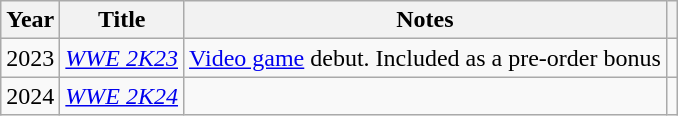<table class="wikitable">
<tr>
<th>Year</th>
<th>Title</th>
<th>Notes</th>
<th></th>
</tr>
<tr>
<td>2023</td>
<td><em><a href='#'>WWE 2K23</a></em></td>
<td><a href='#'>Video game</a> debut. Included as a pre-order bonus</td>
<td></td>
</tr>
<tr>
<td>2024</td>
<td><em><a href='#'>WWE 2K24</a></em></td>
<td></td>
<td></td>
</tr>
</table>
